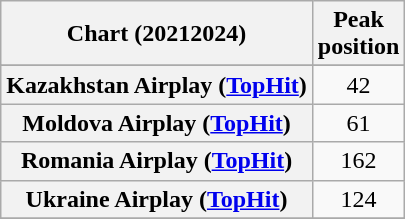<table class="wikitable plainrowheaders sortable" style="text-align:center">
<tr>
<th scope="col">Chart (20212024)</th>
<th scope="col">Peak<br>position</th>
</tr>
<tr>
</tr>
<tr>
</tr>
<tr>
<th scope="row">Kazakhstan Airplay (<a href='#'>TopHit</a>)</th>
<td>42</td>
</tr>
<tr>
<th scope="row">Moldova Airplay (<a href='#'>TopHit</a>)</th>
<td>61</td>
</tr>
<tr>
<th scope="row">Romania Airplay (<a href='#'>TopHit</a>)</th>
<td>162</td>
</tr>
<tr>
<th scope="row">Ukraine Airplay (<a href='#'>TopHit</a>)</th>
<td>124</td>
</tr>
<tr>
</tr>
</table>
